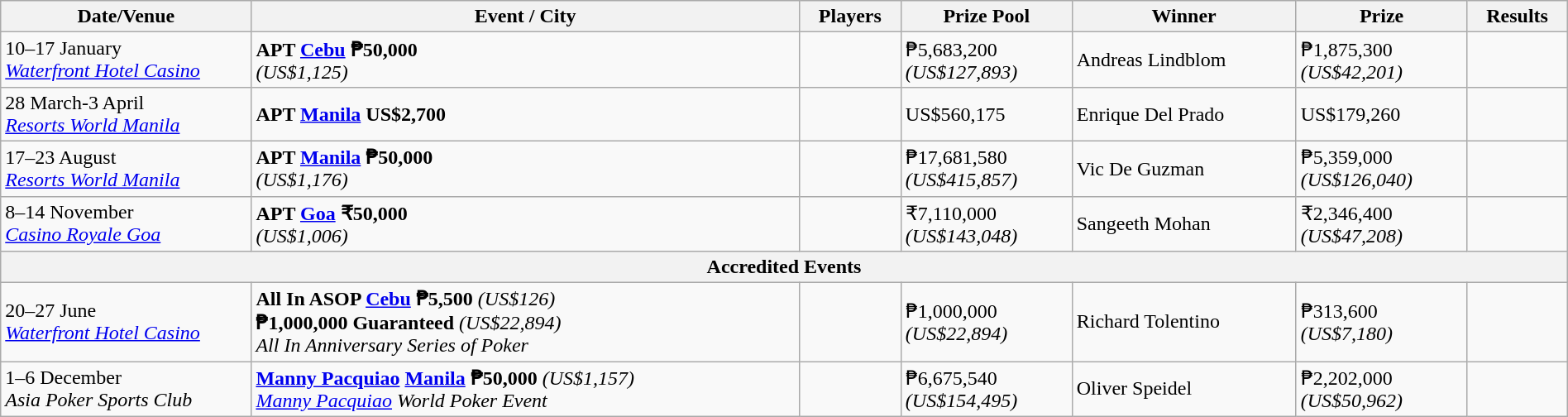<table class="wikitable" width="100%">
<tr>
<th width="16%">Date/Venue</th>
<th !width="16%">Event / City</th>
<th !width="11%">Players</th>
<th !width="12%">Prize Pool</th>
<th !width="21%">Winner</th>
<th !width="12%">Prize</th>
<th !width="10%">Results</th>
</tr>
<tr>
<td>10–17 January<br><em><a href='#'>Waterfront Hotel Casino</a></em></td>
<td> <strong>APT <a href='#'>Cebu</a> ₱50,000</strong><br><em>(US$1,125)</em></td>
<td></td>
<td>₱5,683,200<br><em>(US$127,893)</em></td>
<td> Andreas Lindblom</td>
<td>₱1,875,300<br><em>(US$42,201)</em></td>
<td></td>
</tr>
<tr>
<td>28 March-3 April<br><em><a href='#'>Resorts World Manila</a></em></td>
<td> <strong>APT <a href='#'>Manila</a> US$2,700</strong></td>
<td></td>
<td>US$560,175</td>
<td> Enrique Del Prado</td>
<td>US$179,260</td>
<td></td>
</tr>
<tr>
<td>17–23 August<br><em><a href='#'>Resorts World Manila</a></em></td>
<td> <strong>APT <a href='#'>Manila</a> ₱50,000</strong><br><em>(US$1,176)</em></td>
<td></td>
<td>₱17,681,580<br><em>(US$415,857)</em></td>
<td> Vic De Guzman</td>
<td>₱5,359,000<br><em>(US$126,040)</em></td>
<td></td>
</tr>
<tr>
<td>8–14 November<br><em><a href='#'>Casino Royale Goa</a></em></td>
<td> <strong>APT <a href='#'>Goa</a> ₹50,000</strong><br><em>(US$1,006)</em></td>
<td></td>
<td>₹7,110,000<br><em>(US$143,048)</em></td>
<td> Sangeeth Mohan</td>
<td>₹2,346,400<br><em>(US$47,208)</em></td>
<td></td>
</tr>
<tr>
<th colspan="7">Accredited Events</th>
</tr>
<tr>
<td>20–27 June<br><em><a href='#'>Waterfront Hotel Casino</a></em></td>
<td> <strong>All In ASOP <a href='#'>Cebu</a> ₱5,500</strong> <em>(US$126)</em><br><strong>₱1,000,000 Guaranteed</strong> <em>(US$22,894)</em><br><em>All In Anniversary Series of Poker</em></td>
<td></td>
<td>₱1,000,000<br><em>(US$22,894)</em></td>
<td> Richard Tolentino</td>
<td>₱313,600<br><em>(US$7,180)</em></td>
<td></td>
</tr>
<tr>
<td>1–6 December<br><em>Asia Poker Sports Club</em></td>
<td> <strong><a href='#'>Manny Pacquiao</a> <a href='#'>Manila</a> ₱50,000</strong> <em>(US$1,157)</em><br><em><a href='#'>Manny Pacquiao</a> World Poker Event</em></td>
<td></td>
<td>₱6,675,540<br><em>(US$154,495)</em></td>
<td> Oliver Speidel</td>
<td>₱2,202,000<br><em>(US$50,962)</em></td>
<td></td>
</tr>
</table>
